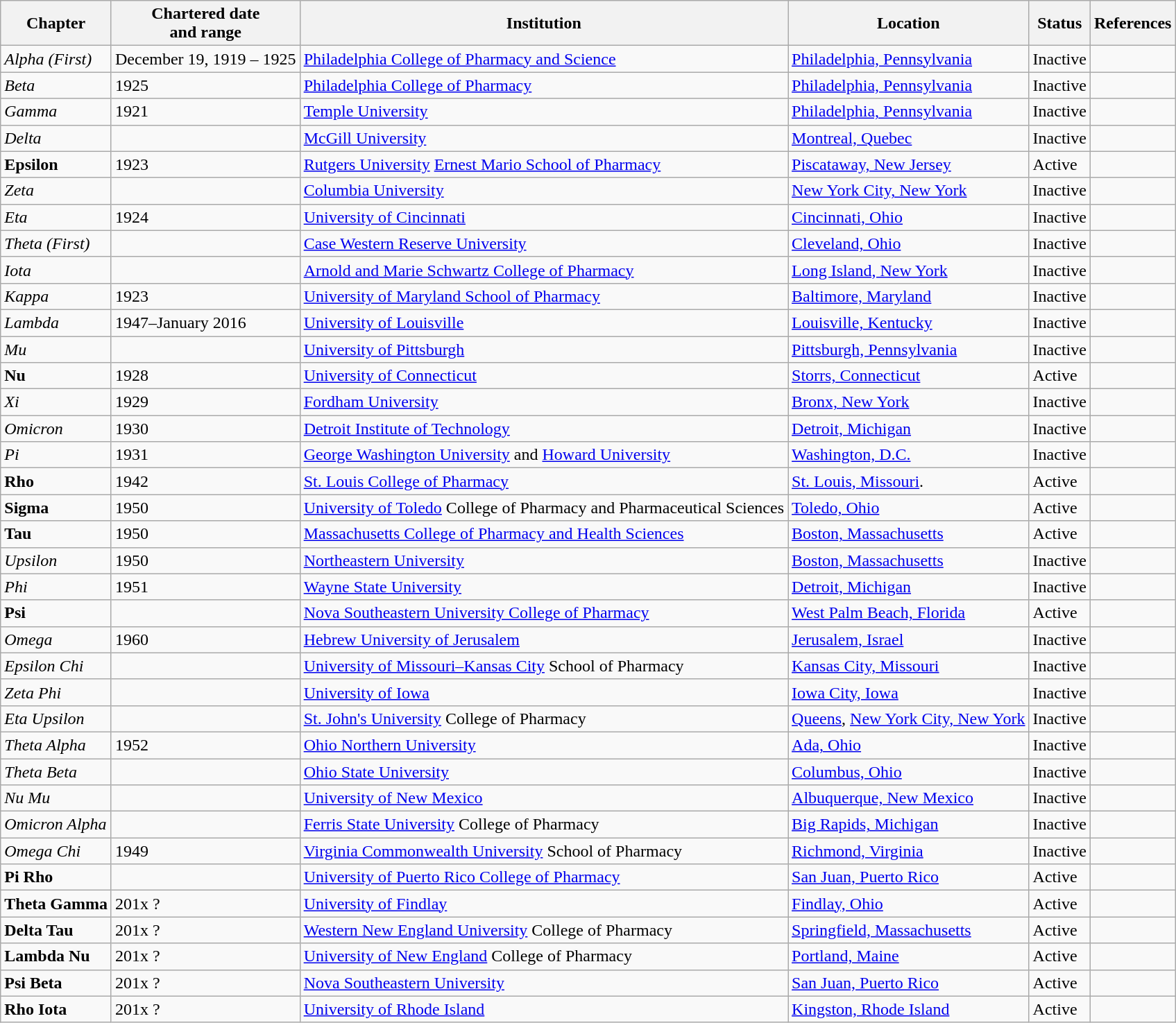<table class="wikitable sortable">
<tr>
<th>Chapter</th>
<th>Chartered date<br>and range</th>
<th>Institution</th>
<th>Location</th>
<th>Status</th>
<th>References</th>
</tr>
<tr>
<td><em>Alpha (First)</em></td>
<td>December 19, 1919 – 1925</td>
<td><a href='#'>Philadelphia College of Pharmacy and Science</a></td>
<td><a href='#'>Philadelphia, Pennsylvania</a></td>
<td>Inactive</td>
<td></td>
</tr>
<tr>
<td><em>Beta</em></td>
<td>1925</td>
<td><a href='#'>Philadelphia College of Pharmacy</a></td>
<td><a href='#'>Philadelphia, Pennsylvania</a></td>
<td>Inactive</td>
<td></td>
</tr>
<tr>
<td><em>Gamma</em></td>
<td>1921</td>
<td><a href='#'>Temple University</a></td>
<td><a href='#'>Philadelphia, Pennsylvania</a></td>
<td>Inactive</td>
<td></td>
</tr>
<tr>
<td><em>Delta</em></td>
<td></td>
<td><a href='#'>McGill University</a></td>
<td><a href='#'>Montreal, Quebec</a></td>
<td>Inactive</td>
<td></td>
</tr>
<tr>
<td><strong>Epsilon</strong></td>
<td>1923</td>
<td><a href='#'>Rutgers University</a> <a href='#'>Ernest Mario School of Pharmacy</a></td>
<td><a href='#'>Piscataway, New Jersey</a></td>
<td>Active</td>
<td></td>
</tr>
<tr>
<td><em>Zeta</em></td>
<td></td>
<td><a href='#'>Columbia University</a></td>
<td><a href='#'>New York City, New York</a></td>
<td>Inactive</td>
<td></td>
</tr>
<tr>
<td><em>Eta</em></td>
<td>1924</td>
<td><a href='#'>University of Cincinnati</a></td>
<td><a href='#'>Cincinnati, Ohio</a></td>
<td>Inactive</td>
<td></td>
</tr>
<tr>
<td><em>Theta (First)</em></td>
<td></td>
<td><a href='#'>Case Western Reserve University</a></td>
<td><a href='#'>Cleveland, Ohio</a></td>
<td>Inactive</td>
<td></td>
</tr>
<tr>
<td><em>Iota</em></td>
<td></td>
<td><a href='#'>Arnold and Marie Schwartz College of Pharmacy</a></td>
<td><a href='#'>Long Island, New York</a></td>
<td>Inactive</td>
<td></td>
</tr>
<tr>
<td><em>Kappa</em></td>
<td>1923</td>
<td><a href='#'>University of Maryland School of Pharmacy</a></td>
<td><a href='#'>Baltimore, Maryland</a></td>
<td>Inactive</td>
<td></td>
</tr>
<tr>
<td><em>Lambda</em></td>
<td>1947–January 2016</td>
<td><a href='#'>University of Louisville</a></td>
<td><a href='#'>Louisville, Kentucky</a></td>
<td>Inactive</td>
<td></td>
</tr>
<tr>
<td><em>Mu</em></td>
<td></td>
<td><a href='#'>University of Pittsburgh</a></td>
<td><a href='#'>Pittsburgh, Pennsylvania</a></td>
<td>Inactive</td>
<td></td>
</tr>
<tr>
<td><strong>Nu</strong></td>
<td>1928</td>
<td><a href='#'>University of Connecticut</a></td>
<td><a href='#'>Storrs, Connecticut</a></td>
<td>Active</td>
<td></td>
</tr>
<tr>
<td><em>Xi</em></td>
<td>1929</td>
<td><a href='#'>Fordham University</a></td>
<td><a href='#'>Bronx, New York</a></td>
<td>Inactive</td>
<td></td>
</tr>
<tr>
<td><em>Omicron</em></td>
<td>1930</td>
<td><a href='#'>Detroit Institute of Technology</a></td>
<td><a href='#'>Detroit, Michigan</a></td>
<td>Inactive</td>
<td></td>
</tr>
<tr>
<td><em>Pi</em></td>
<td>1931</td>
<td><a href='#'>George Washington University</a> and <a href='#'>Howard University</a></td>
<td><a href='#'>Washington, D.C.</a></td>
<td>Inactive</td>
<td></td>
</tr>
<tr>
<td><strong>Rho</strong></td>
<td>1942</td>
<td><a href='#'>St. Louis College of Pharmacy</a></td>
<td><a href='#'>St. Louis, Missouri</a>.</td>
<td>Active</td>
<td></td>
</tr>
<tr>
<td><strong>Sigma</strong></td>
<td>1950</td>
<td><a href='#'>University of Toledo</a> College of Pharmacy and Pharmaceutical Sciences</td>
<td><a href='#'>Toledo, Ohio</a></td>
<td>Active</td>
<td></td>
</tr>
<tr>
<td><strong>Tau</strong></td>
<td>1950</td>
<td><a href='#'>Massachusetts College of Pharmacy and Health Sciences</a></td>
<td><a href='#'>Boston, Massachusetts</a></td>
<td>Active</td>
<td></td>
</tr>
<tr>
<td><em>Upsilon</em></td>
<td>1950</td>
<td><a href='#'>Northeastern University</a></td>
<td><a href='#'>Boston, Massachusetts</a></td>
<td>Inactive</td>
<td></td>
</tr>
<tr>
<td><em>Phi</em></td>
<td>1951</td>
<td><a href='#'>Wayne State University</a></td>
<td><a href='#'>Detroit, Michigan</a></td>
<td>Inactive</td>
<td></td>
</tr>
<tr>
<td><strong>Psi</strong></td>
<td></td>
<td><a href='#'>Nova Southeastern University College of Pharmacy</a></td>
<td><a href='#'>West Palm Beach, Florida</a></td>
<td>Active</td>
<td></td>
</tr>
<tr>
<td><em>Omega</em></td>
<td>1960</td>
<td><a href='#'>Hebrew University of Jerusalem</a></td>
<td><a href='#'>Jerusalem, Israel</a></td>
<td>Inactive</td>
<td></td>
</tr>
<tr>
<td><em>Epsilon Chi</em></td>
<td></td>
<td><a href='#'>University of Missouri–Kansas City</a> School of Pharmacy</td>
<td><a href='#'>Kansas City, Missouri</a></td>
<td>Inactive</td>
<td></td>
</tr>
<tr>
<td><em>Zeta Phi</em></td>
<td></td>
<td><a href='#'>University of Iowa</a></td>
<td><a href='#'>Iowa City, Iowa</a></td>
<td>Inactive</td>
<td></td>
</tr>
<tr>
<td><em>Eta Upsilon</em></td>
<td></td>
<td><a href='#'>St. John's University</a> College of Pharmacy</td>
<td><a href='#'>Queens</a>, <a href='#'>New York City, New York</a></td>
<td>Inactive</td>
<td></td>
</tr>
<tr>
<td><em>Theta Alpha</em></td>
<td>1952</td>
<td><a href='#'>Ohio Northern University</a></td>
<td><a href='#'>Ada, Ohio</a></td>
<td>Inactive</td>
<td></td>
</tr>
<tr>
<td><em>Theta Beta</em></td>
<td></td>
<td><a href='#'>Ohio State University</a></td>
<td><a href='#'>Columbus, Ohio</a></td>
<td>Inactive</td>
<td></td>
</tr>
<tr>
<td><em>Nu Mu</em></td>
<td></td>
<td><a href='#'>University of New Mexico</a></td>
<td><a href='#'>Albuquerque, New Mexico</a></td>
<td>Inactive</td>
<td></td>
</tr>
<tr>
<td><em>Omicron Alpha</em></td>
<td></td>
<td><a href='#'>Ferris State University</a> College of Pharmacy</td>
<td><a href='#'>Big Rapids, Michigan</a></td>
<td>Inactive</td>
<td></td>
</tr>
<tr>
<td><em>Omega Chi</em></td>
<td>1949</td>
<td><a href='#'>Virginia Commonwealth University</a> School of Pharmacy</td>
<td><a href='#'>Richmond, Virginia</a></td>
<td>Inactive</td>
<td></td>
</tr>
<tr>
<td><strong>Pi Rho</strong></td>
<td></td>
<td><a href='#'>University of Puerto Rico College of Pharmacy</a></td>
<td><a href='#'>San Juan, Puerto Rico</a></td>
<td>Active</td>
<td></td>
</tr>
<tr>
<td><strong>Theta Gamma</strong></td>
<td>201x ?</td>
<td><a href='#'>University of Findlay</a></td>
<td><a href='#'>Findlay, Ohio</a></td>
<td>Active</td>
<td></td>
</tr>
<tr>
<td><strong>Delta Tau</strong></td>
<td>201x ?</td>
<td><a href='#'>Western New England University</a> College of Pharmacy</td>
<td><a href='#'>Springfield, Massachusetts</a></td>
<td>Active</td>
<td></td>
</tr>
<tr>
<td><strong>Lambda Nu</strong></td>
<td>201x ?</td>
<td><a href='#'>University of New England</a> College of Pharmacy</td>
<td><a href='#'>Portland, Maine</a></td>
<td>Active</td>
<td></td>
</tr>
<tr>
<td><strong>Psi Beta</strong></td>
<td>201x ?</td>
<td><a href='#'>Nova Southeastern University</a></td>
<td><a href='#'>San Juan, Puerto Rico</a></td>
<td>Active</td>
<td></td>
</tr>
<tr>
<td><strong>Rho Iota</strong></td>
<td>201x ?</td>
<td><a href='#'>University of Rhode Island</a></td>
<td><a href='#'>Kingston, Rhode Island</a></td>
<td>Active</td>
<td></td>
</tr>
</table>
